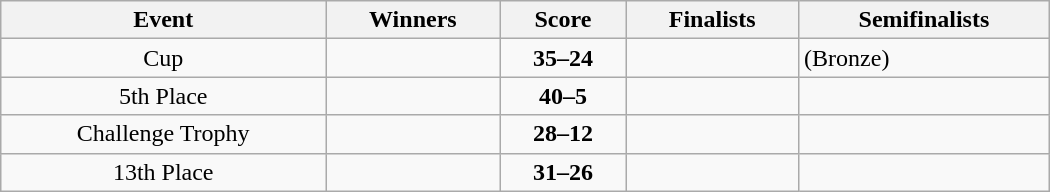<table class="wikitable" width=700 style="text-align: center">
<tr>
<th>Event</th>
<th>Winners</th>
<th>Score</th>
<th>Finalists</th>
<th>Semifinalists</th>
</tr>
<tr>
<td>Cup</td>
<td align=left></td>
<td><strong>35–24</strong></td>
<td align=left></td>
<td align=left> (Bronze)<br></td>
</tr>
<tr>
<td>5th Place</td>
<td align=left></td>
<td><strong>40–5</strong></td>
<td align=left></td>
<td align=left><br></td>
</tr>
<tr>
<td>Challenge Trophy</td>
<td align=left></td>
<td><strong>28–12</strong></td>
<td align=left></td>
<td align=left><br></td>
</tr>
<tr>
<td>13th Place</td>
<td align=left></td>
<td><strong>31–26</strong></td>
<td align=left></td>
<td align=left><br></td>
</tr>
</table>
